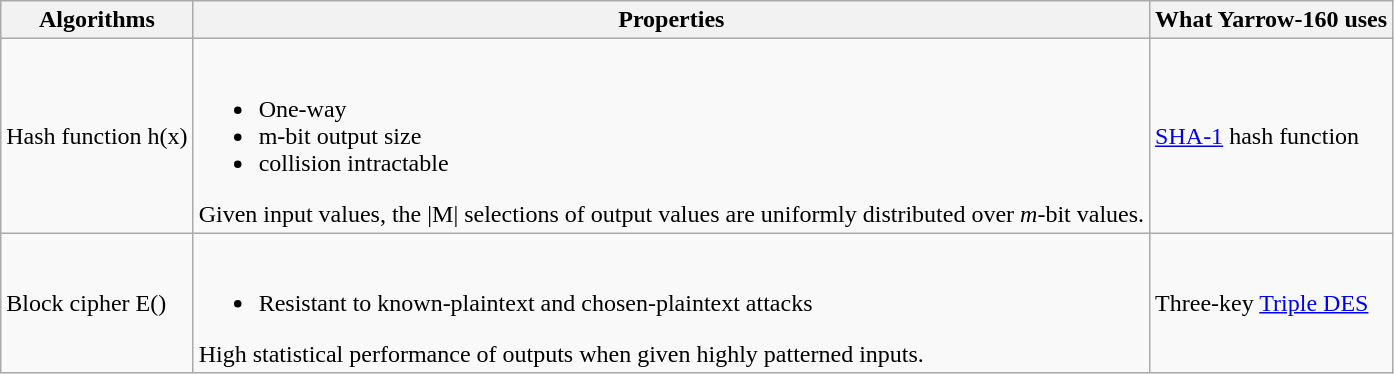<table class="wikitable">
<tr>
<th>Algorithms</th>
<th>Properties</th>
<th>What Yarrow-160 uses</th>
</tr>
<tr>
<td>Hash function h(x)</td>
<td><br><ul><li>One-way</li><li>m-bit output size</li><li>collision intractable</li></ul>Given  input values, the |M| selections of output values are uniformly distributed over <em>m</em>-bit values.</td>
<td><a href='#'>SHA-1</a> hash function</td>
</tr>
<tr>
<td>Block cipher E()</td>
<td><br><ul><li>Resistant to known-plaintext and chosen-plaintext attacks</li></ul>High statistical performance of outputs when given highly patterned inputs.</td>
<td>Three-key <a href='#'>Triple DES</a></td>
</tr>
</table>
